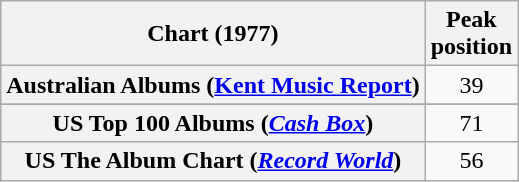<table class="wikitable sortable plainrowheaders" style="text-align:center">
<tr>
<th scope="col">Chart (1977)</th>
<th scope="col">Peak<br>position</th>
</tr>
<tr>
<th scope="row">Australian Albums (<a href='#'>Kent Music Report</a>)</th>
<td>39</td>
</tr>
<tr>
</tr>
<tr>
<th scope="row">US Top 100 Albums (<em><a href='#'>Cash Box</a></em>)</th>
<td>71</td>
</tr>
<tr>
<th scope="row">US The Album Chart (<em><a href='#'>Record World</a></em>) </th>
<td>56</td>
</tr>
</table>
